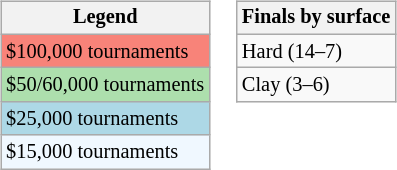<table>
<tr valign=top>
<td><br><table class=wikitable style="font-size:85%">
<tr>
<th>Legend</th>
</tr>
<tr style="background:#f88379;">
<td>$100,000 tournaments</td>
</tr>
<tr style="background:#addfad;">
<td>$50/60,000 tournaments</td>
</tr>
<tr style="background:lightblue;">
<td>$25,000 tournaments</td>
</tr>
<tr style="background:#f0f8ff;">
<td>$15,000 tournaments</td>
</tr>
</table>
</td>
<td><br><table class=wikitable style="font-size:85%">
<tr>
<th>Finals by surface</th>
</tr>
<tr>
<td>Hard (14–7)</td>
</tr>
<tr>
<td>Clay (3–6)</td>
</tr>
</table>
</td>
</tr>
</table>
